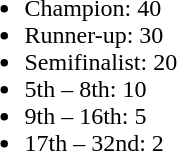<table style="float:left; margin-right:1em">
<tr>
<td><br><ul><li>Champion: 40</li><li>Runner-up: 30</li><li>Semifinalist: 20</li><li>5th – 8th: 10</li><li>9th – 16th: 5</li><li>17th – 32nd: 2</li></ul></td>
</tr>
</table>
